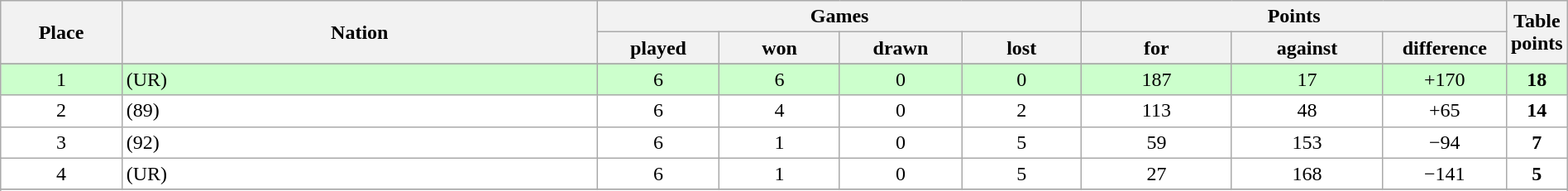<table class="wikitable" width="100%">
<tr>
<th rowspan=2 width="8%">Place</th>
<th rowspan=2 width="32%">Nation</th>
<th colspan=4 width="20%">Games</th>
<th colspan=3 width="30%">Points</th>
<th rowspan=2 width="10%">Table<br>points</th>
</tr>
<tr>
<th width="8%">played</th>
<th width="8%">won</th>
<th width="8%">drawn</th>
<th width="8%">lost</th>
<th width="10%">for</th>
<th width="10%">against</th>
<th width="10%">difference</th>
</tr>
<tr>
</tr>
<tr bgcolor="#ccffcc" align=center>
<td>1</td>
<td align=left> (UR)</td>
<td>6</td>
<td>6</td>
<td>0</td>
<td>0</td>
<td>187</td>
<td>17</td>
<td>+170</td>
<td><strong>18</strong></td>
</tr>
<tr bgcolor=#ffffff align=center>
<td>2</td>
<td align=left> (89)</td>
<td>6</td>
<td>4</td>
<td>0</td>
<td>2</td>
<td>113</td>
<td>48</td>
<td>+65</td>
<td><strong>14</strong></td>
</tr>
<tr bgcolor=#ffffff align=center>
<td>3</td>
<td align=left> (92)</td>
<td>6</td>
<td>1</td>
<td>0</td>
<td>5</td>
<td>59</td>
<td>153</td>
<td>−94</td>
<td><strong>7</strong></td>
</tr>
<tr bgcolor=#ffffff align=center>
<td>4</td>
<td align=left> (UR)</td>
<td>6</td>
<td>1</td>
<td>0</td>
<td>5</td>
<td>27</td>
<td>168</td>
<td>−141</td>
<td><strong>5</strong></td>
</tr>
<tr bgcolor=#CCCCCC align=center>
</tr>
<tr ||align=left|>
</tr>
</table>
